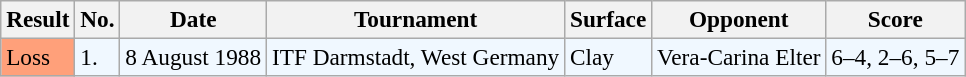<table class="sortable wikitable" style=font-size:97%>
<tr>
<th>Result</th>
<th>No.</th>
<th>Date</th>
<th>Tournament</th>
<th>Surface</th>
<th>Opponent</th>
<th class="unsortable">Score</th>
</tr>
<tr bgcolor="#f0f8ff">
<td style="background:#ffa07a;">Loss</td>
<td>1.</td>
<td>8 August 1988</td>
<td>ITF Darmstadt, West Germany</td>
<td>Clay</td>
<td> Vera-Carina Elter</td>
<td>6–4, 2–6, 5–7</td>
</tr>
</table>
